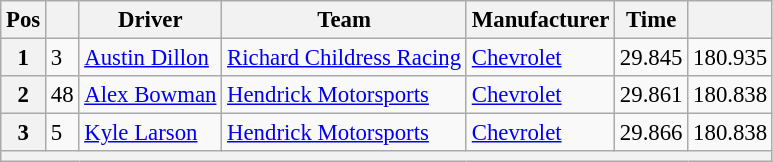<table class="wikitable" style="font-size:95%">
<tr>
<th>Pos</th>
<th></th>
<th>Driver</th>
<th>Team</th>
<th>Manufacturer</th>
<th>Time</th>
<th></th>
</tr>
<tr>
<th>1</th>
<td>3</td>
<td><a href='#'>Austin Dillon</a></td>
<td><a href='#'>Richard Childress Racing</a></td>
<td><a href='#'>Chevrolet</a></td>
<td>29.845</td>
<td>180.935</td>
</tr>
<tr>
<th>2</th>
<td>48</td>
<td><a href='#'>Alex Bowman</a></td>
<td><a href='#'>Hendrick Motorsports</a></td>
<td><a href='#'>Chevrolet</a></td>
<td>29.861</td>
<td>180.838</td>
</tr>
<tr>
<th>3</th>
<td>5</td>
<td><a href='#'>Kyle Larson</a></td>
<td><a href='#'>Hendrick Motorsports</a></td>
<td><a href='#'>Chevrolet</a></td>
<td>29.866</td>
<td>180.838</td>
</tr>
<tr>
<th colspan="7"></th>
</tr>
</table>
